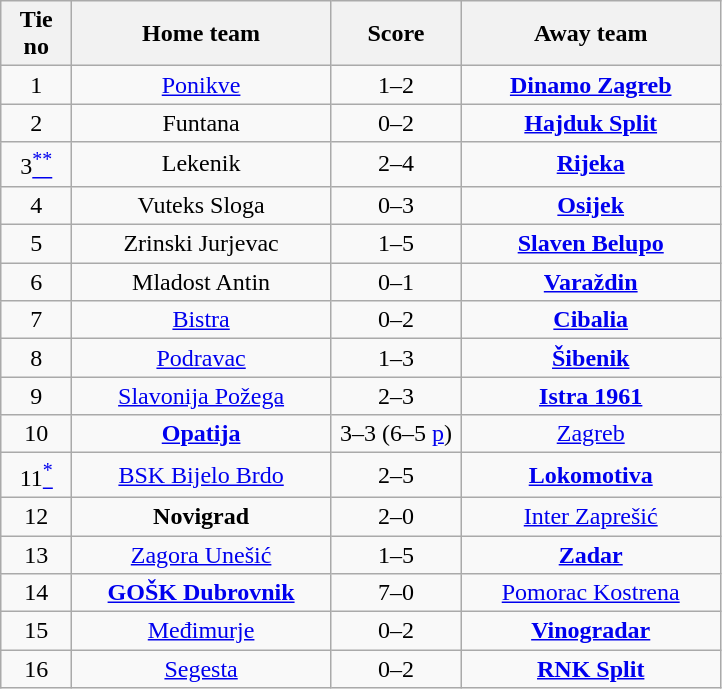<table class="wikitable" style="text-align: center">
<tr>
<th width=40>Tie no</th>
<th width=165>Home team</th>
<th width=80>Score</th>
<th width=165>Away team</th>
</tr>
<tr>
<td>1</td>
<td><a href='#'>Ponikve</a></td>
<td>1–2</td>
<td><strong><a href='#'>Dinamo Zagreb</a></strong></td>
</tr>
<tr>
<td>2</td>
<td>Funtana</td>
<td>0–2</td>
<td><strong><a href='#'>Hajduk Split</a></strong></td>
</tr>
<tr>
<td>3<a href='#'><sup>**</sup></a></td>
<td>Lekenik</td>
<td>2–4</td>
<td><strong><a href='#'>Rijeka</a></strong></td>
</tr>
<tr>
<td>4</td>
<td>Vuteks Sloga</td>
<td>0–3</td>
<td><strong><a href='#'>Osijek</a></strong></td>
</tr>
<tr>
<td>5</td>
<td>Zrinski Jurjevac</td>
<td>1–5</td>
<td><strong><a href='#'>Slaven Belupo</a></strong></td>
</tr>
<tr>
<td>6</td>
<td>Mladost Antin</td>
<td>0–1</td>
<td><strong><a href='#'>Varaždin</a></strong></td>
</tr>
<tr>
<td>7</td>
<td><a href='#'>Bistra</a></td>
<td>0–2</td>
<td><strong><a href='#'>Cibalia</a></strong></td>
</tr>
<tr>
<td>8</td>
<td><a href='#'>Podravac</a></td>
<td>1–3</td>
<td><strong><a href='#'>Šibenik</a></strong></td>
</tr>
<tr>
<td>9</td>
<td><a href='#'>Slavonija Požega</a></td>
<td>2–3</td>
<td><strong><a href='#'>Istra 1961</a></strong></td>
</tr>
<tr>
<td>10</td>
<td><strong><a href='#'>Opatija</a></strong></td>
<td>3–3 (6–5 <a href='#'>p</a>)</td>
<td><a href='#'>Zagreb</a></td>
</tr>
<tr>
<td>11<a href='#'><sup>*</sup></a></td>
<td><a href='#'>BSK Bijelo Brdo</a></td>
<td>2–5</td>
<td><strong><a href='#'>Lokomotiva</a></strong></td>
</tr>
<tr>
<td>12</td>
<td><strong>Novigrad</strong></td>
<td>2–0</td>
<td><a href='#'>Inter Zaprešić</a></td>
</tr>
<tr>
<td>13</td>
<td><a href='#'>Zagora Unešić</a></td>
<td>1–5</td>
<td><strong><a href='#'>Zadar</a></strong></td>
</tr>
<tr>
<td>14</td>
<td><strong><a href='#'>GOŠK Dubrovnik</a></strong></td>
<td>7–0</td>
<td><a href='#'>Pomorac Kostrena</a></td>
</tr>
<tr>
<td>15</td>
<td><a href='#'>Međimurje</a></td>
<td>0–2</td>
<td><strong><a href='#'>Vinogradar</a></strong></td>
</tr>
<tr>
<td>16</td>
<td><a href='#'>Segesta</a></td>
<td>0–2</td>
<td><strong><a href='#'>RNK Split</a></strong></td>
</tr>
</table>
